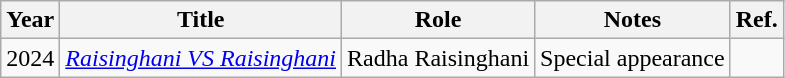<table class="wikitable sortable">
<tr>
<th>Year</th>
<th>Title</th>
<th>Role</th>
<th class="unsortable">Notes</th>
<th class="unsortable">Ref.</th>
</tr>
<tr>
<td>2024</td>
<td><em><a href='#'>Raisinghani VS Raisinghani</a></em></td>
<td>Radha Raisinghani</td>
<td>Special appearance</td>
<td></td>
</tr>
</table>
